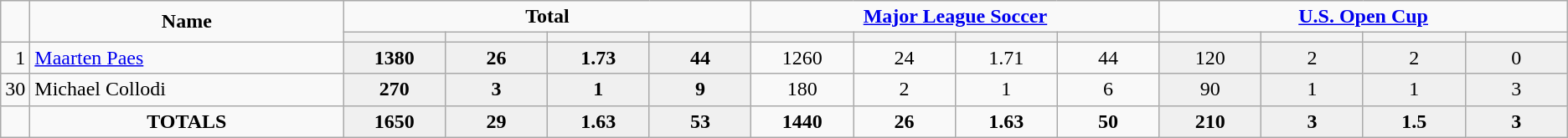<table class="wikitable" style="text-align:center;">
<tr>
<td rowspan="2"  style="width:1%; text-align:center;"><strong></strong></td>
<td rowspan="2"  style="width:20%; text-align:center;"><strong>Name</strong></td>
<td colspan="4" style="text-align:center;"><strong>Total</strong></td>
<td colspan="4" style="text-align:center;"><strong><a href='#'>Major League Soccer</a></strong></td>
<td colspan="4" style="text-align:center;"><strong><a href='#'>U.S. Open Cup</a></strong></td>
</tr>
<tr>
<th width=60></th>
<th width=60></th>
<th width=60></th>
<th width=60></th>
<th width=60></th>
<th width=60></th>
<th width=60></th>
<th width=60></th>
<th width=60></th>
<th width=60></th>
<th width=60></th>
<th width=60></th>
</tr>
<tr>
<td style="text-align: right;">1</td>
<td style="text-align: left;"> <a href='#'>Maarten Paes</a></td>
<td style="background: #F0F0F0;"><strong>1380</strong></td>
<td style="background: #F0F0F0;"><strong>26</strong></td>
<td style="background: #F0F0F0;"><strong>1.73</strong></td>
<td style="background: #F0F0F0;"><strong>44</strong></td>
<td>1260</td>
<td>24</td>
<td>1.71</td>
<td>44</td>
<td style="background: #F0F0F0;">120</td>
<td style="background: #F0F0F0;">2</td>
<td style="background: #F0F0F0;">2</td>
<td style="background: #F0F0F0;">0</td>
</tr>
<tr>
<td style="text-align: right;">30</td>
<td style="text-align: left;"> Michael Collodi</td>
<td style="background: #F0F0F0;"><strong>270</strong></td>
<td style="background: #F0F0F0;"><strong>3</strong></td>
<td style="background: #F0F0F0;"><strong>1</strong></td>
<td style="background: #F0F0F0;"><strong>9</strong></td>
<td>180</td>
<td>2</td>
<td>1</td>
<td>6</td>
<td style="background: #F0F0F0;">90</td>
<td style="background: #F0F0F0;">1</td>
<td style="background: #F0F0F0;">1</td>
<td style="background: #F0F0F0;">3</td>
</tr>
<tr>
<td></td>
<td><strong>TOTALS</strong></td>
<td style="background: #F0F0F0;"><strong>1650</strong></td>
<td style="background: #F0F0F0;"><strong>29</strong></td>
<td style="background: #F0F0F0;"><strong>1.63</strong></td>
<td style="background: #F0F0F0;"><strong>53</strong></td>
<td><strong>1440</strong></td>
<td><strong>26</strong></td>
<td><strong>1.63</strong></td>
<td><strong>50</strong></td>
<td style="background: #F0F0F0;"><strong>210</strong></td>
<td style="background: #F0F0F0;"><strong>3</strong></td>
<td style="background: #F0F0F0;"><strong>1.5</strong></td>
<td style="background: #F0F0F0;"><strong>3</strong></td>
</tr>
</table>
